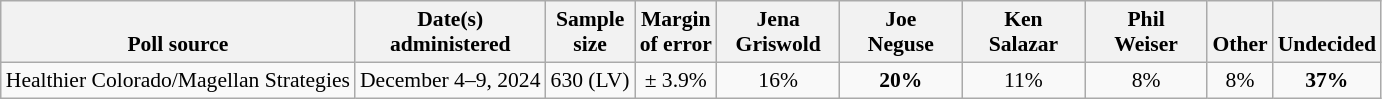<table class="wikitable" style="font-size:90%;text-align:center;">
<tr valign=bottom>
<th>Poll source</th>
<th>Date(s)<br>administered</th>
<th>Sample<br>size</th>
<th>Margin<br>of error</th>
<th style="width:75px;">Jena<br>Griswold</th>
<th style="width:75px;">Joe<br>Neguse</th>
<th style="width:75px;">Ken<br>Salazar</th>
<th style="width:75px;">Phil<br>Weiser</th>
<th>Other</th>
<th>Undecided</th>
</tr>
<tr>
<td style="text-align:left;">Healthier Colorado/Magellan Strategies</td>
<td>December 4–9, 2024</td>
<td>630 (LV)</td>
<td>± 3.9%</td>
<td>16%</td>
<td><strong>20%</strong></td>
<td>11%</td>
<td>8%</td>
<td>8%</td>
<td><strong>37%</strong></td>
</tr>
</table>
